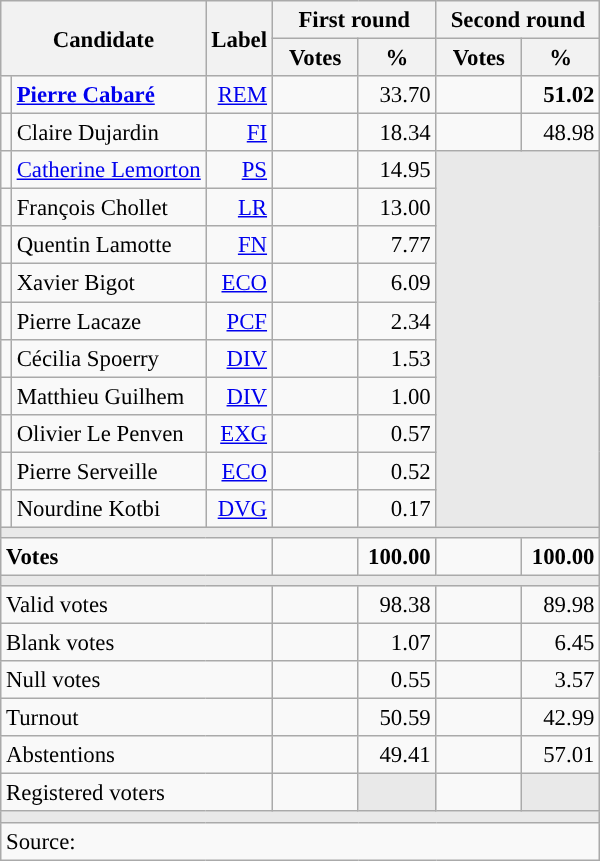<table class="wikitable" style="text-align:right;font-size:95%;">
<tr>
<th rowspan="2" colspan="2">Candidate</th>
<th rowspan="2">Label</th>
<th colspan="2">First round</th>
<th colspan="2">Second round</th>
</tr>
<tr>
<th style="width:50px;">Votes</th>
<th style="width:45px;">%</th>
<th style="width:50px;">Votes</th>
<th style="width:45px;">%</th>
</tr>
<tr>
<td style="color:inherit;background:"></td>
<td style="text-align:left;"><strong><a href='#'>Pierre Cabaré</a></strong></td>
<td><a href='#'>REM</a></td>
<td></td>
<td>33.70</td>
<td><strong></strong></td>
<td><strong>51.02</strong></td>
</tr>
<tr>
<td style="color:inherit;background:"></td>
<td style="text-align:left;">Claire Dujardin</td>
<td><a href='#'>FI</a></td>
<td></td>
<td>18.34</td>
<td></td>
<td>48.98</td>
</tr>
<tr>
<td style="color:inherit;background:"></td>
<td style="text-align:left;"><a href='#'>Catherine Lemorton</a></td>
<td><a href='#'>PS</a></td>
<td></td>
<td>14.95</td>
<td colspan="2" rowspan="10" style="background:#E9E9E9;"></td>
</tr>
<tr>
<td style="color:inherit;background:"></td>
<td style="text-align:left;">François Chollet</td>
<td><a href='#'>LR</a></td>
<td></td>
<td>13.00</td>
</tr>
<tr>
<td style="color:inherit;background:"></td>
<td style="text-align:left;">Quentin Lamotte</td>
<td><a href='#'>FN</a></td>
<td></td>
<td>7.77</td>
</tr>
<tr>
<td style="color:inherit;background:"></td>
<td style="text-align:left;">Xavier Bigot</td>
<td><a href='#'>ECO</a></td>
<td></td>
<td>6.09</td>
</tr>
<tr>
<td style="color:inherit;background:"></td>
<td style="text-align:left;">Pierre Lacaze</td>
<td><a href='#'>PCF</a></td>
<td></td>
<td>2.34</td>
</tr>
<tr>
<td style="color:inherit;background:"></td>
<td style="text-align:left;">Cécilia Spoerry</td>
<td><a href='#'>DIV</a></td>
<td></td>
<td>1.53</td>
</tr>
<tr>
<td style="color:inherit;background:"></td>
<td style="text-align:left;">Matthieu Guilhem</td>
<td><a href='#'>DIV</a></td>
<td></td>
<td>1.00</td>
</tr>
<tr>
<td style="color:inherit;background:"></td>
<td style="text-align:left;">Olivier Le Penven</td>
<td><a href='#'>EXG</a></td>
<td></td>
<td>0.57</td>
</tr>
<tr>
<td style="color:inherit;background:"></td>
<td style="text-align:left;">Pierre Serveille</td>
<td><a href='#'>ECO</a></td>
<td></td>
<td>0.52</td>
</tr>
<tr>
<td style="color:inherit;background:"></td>
<td style="text-align:left;">Nourdine Kotbi</td>
<td><a href='#'>DVG</a></td>
<td></td>
<td>0.17</td>
</tr>
<tr>
<td colspan="7" style="background:#E9E9E9;"></td>
</tr>
<tr style="font-weight:bold;">
<td colspan="3" style="text-align:left;">Votes</td>
<td></td>
<td>100.00</td>
<td></td>
<td>100.00</td>
</tr>
<tr>
<td colspan="7" style="background:#E9E9E9;"></td>
</tr>
<tr>
<td colspan="3" style="text-align:left;">Valid votes</td>
<td></td>
<td>98.38</td>
<td></td>
<td>89.98</td>
</tr>
<tr>
<td colspan="3" style="text-align:left;">Blank votes</td>
<td></td>
<td>1.07</td>
<td></td>
<td>6.45</td>
</tr>
<tr>
<td colspan="3" style="text-align:left;">Null votes</td>
<td></td>
<td>0.55</td>
<td></td>
<td>3.57</td>
</tr>
<tr>
<td colspan="3" style="text-align:left;">Turnout</td>
<td></td>
<td>50.59</td>
<td></td>
<td>42.99</td>
</tr>
<tr>
<td colspan="3" style="text-align:left;">Abstentions</td>
<td></td>
<td>49.41</td>
<td></td>
<td>57.01</td>
</tr>
<tr>
<td colspan="3" style="text-align:left;">Registered voters</td>
<td></td>
<td style="color:inherit;background:#E9E9E9;"></td>
<td></td>
<td style="color:inherit;background:#E9E9E9;"></td>
</tr>
<tr>
<td colspan="7" style="background:#E9E9E9;"></td>
</tr>
<tr>
<td colspan="7" style="text-align:left;">Source: </td>
</tr>
</table>
